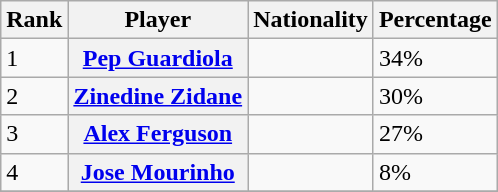<table class="wikitable sortable">
<tr>
<th scope=col>Rank</th>
<th scope=col>Player</th>
<th scope=col>Nationality</th>
<th scope=col>Percentage</th>
</tr>
<tr>
<td>1</td>
<th scope=row><a href='#'>Pep Guardiola</a></th>
<td></td>
<td>34%</td>
</tr>
<tr>
<td>2</td>
<th scope=row><a href='#'>Zinedine Zidane </a></th>
<td></td>
<td>30%</td>
</tr>
<tr>
<td>3</td>
<th scope=row><a href='#'>Alex Ferguson</a></th>
<td></td>
<td>27%</td>
</tr>
<tr>
<td>4</td>
<th scope=row><a href='#'>Jose Mourinho</a></th>
<td></td>
<td>8%</td>
</tr>
<tr>
</tr>
</table>
